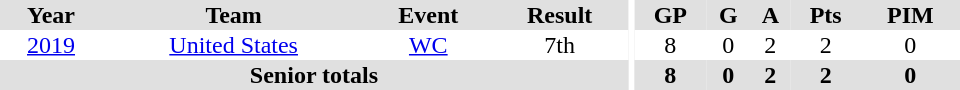<table border="0" cellpadding="1" cellspacing="0" ID="Table3" style="text-align:center; width:40em">
<tr ALIGN="center" bgcolor="#e0e0e0">
<th>Year</th>
<th>Team</th>
<th>Event</th>
<th>Result</th>
<th rowspan="99" bgcolor="#ffffff"></th>
<th>GP</th>
<th>G</th>
<th>A</th>
<th>Pts</th>
<th>PIM</th>
</tr>
<tr>
<td><a href='#'>2019</a></td>
<td><a href='#'>United States</a></td>
<td><a href='#'>WC</a></td>
<td>7th</td>
<td>8</td>
<td>0</td>
<td>2</td>
<td>2</td>
<td>0</td>
</tr>
<tr bgcolor="#e0e0e0">
<th colspan="4">Senior totals</th>
<th>8</th>
<th>0</th>
<th>2</th>
<th>2</th>
<th>0</th>
</tr>
</table>
